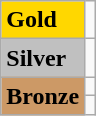<table class="wikitable">
<tr>
<td bgcolor="gold"><strong>Gold</strong></td>
<td></td>
</tr>
<tr>
<td bgcolor="silver"><strong>Silver</strong></td>
<td></td>
</tr>
<tr>
<td rowspan="2" bgcolor="#cc9966"><strong>Bronze</strong></td>
<td></td>
</tr>
<tr>
<td></td>
</tr>
</table>
